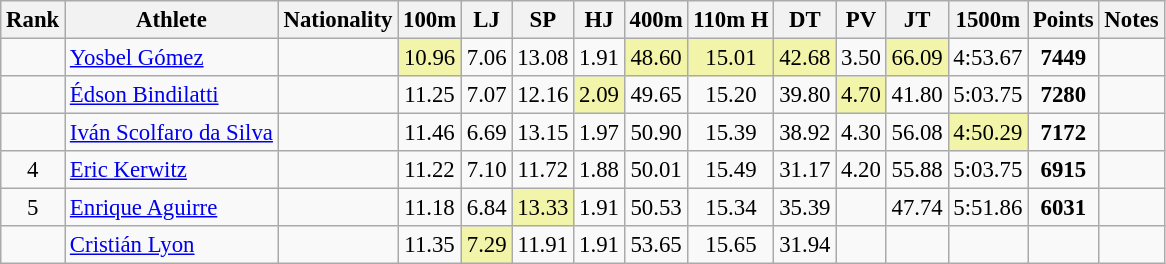<table class="wikitable sortable" style=" text-align:center;font-size:95%">
<tr>
<th>Rank</th>
<th>Athlete</th>
<th>Nationality</th>
<th>100m</th>
<th>LJ</th>
<th>SP</th>
<th>HJ</th>
<th>400m</th>
<th>110m H</th>
<th>DT</th>
<th>PV</th>
<th>JT</th>
<th>1500m</th>
<th>Points</th>
<th>Notes</th>
</tr>
<tr>
<td></td>
<td align=left><a href='#'>Yosbel Gómez</a></td>
<td align=left></td>
<td bgcolor=#F2F5A9>10.96</td>
<td>7.06</td>
<td>13.08</td>
<td>1.91</td>
<td bgcolor=#F2F5A9>48.60</td>
<td bgcolor=#F2F5A9>15.01</td>
<td bgcolor=#F2F5A9>42.68</td>
<td>3.50</td>
<td bgcolor=#F2F5A9>66.09</td>
<td>4:53.67</td>
<td><strong>7449</strong></td>
<td></td>
</tr>
<tr>
<td></td>
<td align=left><a href='#'>Édson Bindilatti</a></td>
<td align=left></td>
<td>11.25</td>
<td>7.07</td>
<td>12.16</td>
<td bgcolor=#F2F5A9>2.09</td>
<td>49.65</td>
<td>15.20</td>
<td>39.80</td>
<td bgcolor=#F2F5A9>4.70</td>
<td>41.80</td>
<td>5:03.75</td>
<td><strong>7280</strong></td>
<td></td>
</tr>
<tr>
<td></td>
<td align=left><a href='#'>Iván Scolfaro da Silva</a></td>
<td align=left></td>
<td>11.46</td>
<td>6.69</td>
<td>13.15</td>
<td>1.97</td>
<td>50.90</td>
<td>15.39</td>
<td>38.92</td>
<td>4.30</td>
<td>56.08</td>
<td bgcolor=#F2F5A9>4:50.29</td>
<td><strong>7172</strong></td>
<td></td>
</tr>
<tr>
<td>4</td>
<td align=left><a href='#'>Eric Kerwitz</a></td>
<td align=left></td>
<td>11.22</td>
<td>7.10</td>
<td>11.72</td>
<td>1.88</td>
<td>50.01</td>
<td>15.49</td>
<td>31.17</td>
<td>4.20</td>
<td>55.88</td>
<td>5:03.75</td>
<td><strong>6915</strong></td>
<td></td>
</tr>
<tr>
<td>5</td>
<td align=left><a href='#'>Enrique Aguirre</a></td>
<td align=left></td>
<td>11.18</td>
<td>6.84</td>
<td bgcolor=#F2F5A9>13.33</td>
<td>1.91</td>
<td>50.53</td>
<td>15.34</td>
<td>35.39</td>
<td></td>
<td>47.74</td>
<td>5:51.86</td>
<td><strong>6031</strong></td>
<td></td>
</tr>
<tr>
<td></td>
<td align=left><a href='#'>Cristián Lyon</a></td>
<td align=left></td>
<td>11.35</td>
<td bgcolor=#F2F5A9>7.29</td>
<td>11.91</td>
<td>1.91</td>
<td>53.65</td>
<td>15.65</td>
<td>31.94</td>
<td></td>
<td></td>
<td></td>
<td><strong></strong></td>
<td></td>
</tr>
</table>
